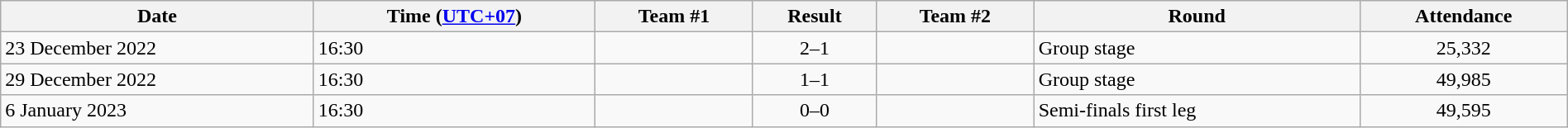<table class="wikitable" style="text-align:left; width:100%;">
<tr>
<th>Date</th>
<th>Time (<a href='#'>UTC+07</a>)</th>
<th>Team #1</th>
<th>Result</th>
<th>Team #2</th>
<th>Round</th>
<th>Attendance</th>
</tr>
<tr>
<td>23 December 2022</td>
<td>16:30</td>
<td><strong></strong></td>
<td style="text-align:center;">2–1</td>
<td></td>
<td>Group stage</td>
<td style="text-align:center;">25,332</td>
</tr>
<tr>
<td>29 December 2022</td>
<td>16:30</td>
<td></td>
<td style="text-align:center;">1–1</td>
<td></td>
<td>Group stage</td>
<td style="text-align:center;">49,985</td>
</tr>
<tr>
<td>6 January 2023</td>
<td>16:30</td>
<td></td>
<td style="text-align:center;">0–0</td>
<td></td>
<td>Semi-finals first leg</td>
<td style="text-align:center;">49,595</td>
</tr>
</table>
